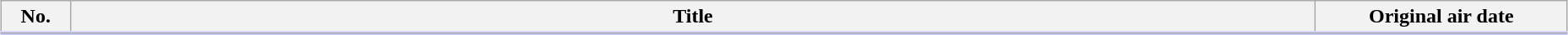<table class="wikitable" style="width:98%; margin:auto; background:#FFF;">
<tr style="border-bottom: 3px solid #CCF;">
<th style="width:3em;">No.</th>
<th>Title</th>
<th style="width:12em;">Original air date</th>
</tr>
<tr>
</tr>
</table>
